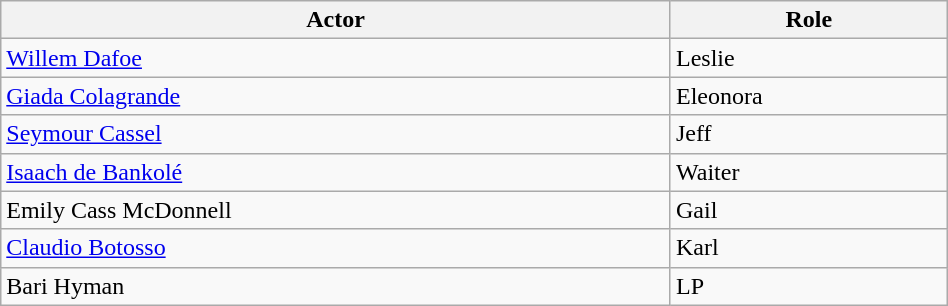<table class="wikitable" style="width:50%;">
<tr ">
<th>Actor</th>
<th>Role</th>
</tr>
<tr>
<td><a href='#'>Willem Dafoe</a></td>
<td>Leslie</td>
</tr>
<tr>
<td><a href='#'>Giada Colagrande</a></td>
<td>Eleonora</td>
</tr>
<tr>
<td><a href='#'>Seymour Cassel</a></td>
<td>Jeff</td>
</tr>
<tr>
<td><a href='#'>Isaach de Bankolé</a></td>
<td>Waiter</td>
</tr>
<tr>
<td>Emily Cass McDonnell</td>
<td>Gail</td>
</tr>
<tr>
<td><a href='#'>Claudio Botosso</a></td>
<td>Karl</td>
</tr>
<tr>
<td>Bari Hyman</td>
<td>LP</td>
</tr>
</table>
